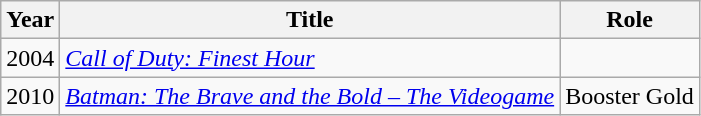<table class="wikitable sortable">
<tr>
<th>Year</th>
<th>Title</th>
<th>Role</th>
</tr>
<tr>
<td>2004</td>
<td><em><a href='#'>Call of Duty: Finest Hour</a></em></td>
<td></td>
</tr>
<tr>
<td>2010</td>
<td><em><a href='#'>Batman: The Brave and the Bold – The Videogame</a></em></td>
<td>Booster Gold</td>
</tr>
</table>
